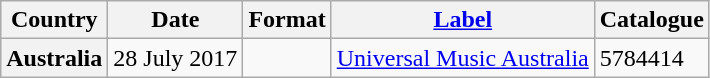<table class="wikitable plainrowheaders">
<tr>
<th scope="col">Country</th>
<th scope="col">Date</th>
<th scope="col">Format</th>
<th scope="col"><a href='#'>Label</a></th>
<th scope="col">Catalogue</th>
</tr>
<tr>
<th scope="row">Australia</th>
<td>28 July 2017</td>
<td></td>
<td><a href='#'>Universal Music Australia</a></td>
<td>5784414</td>
</tr>
</table>
